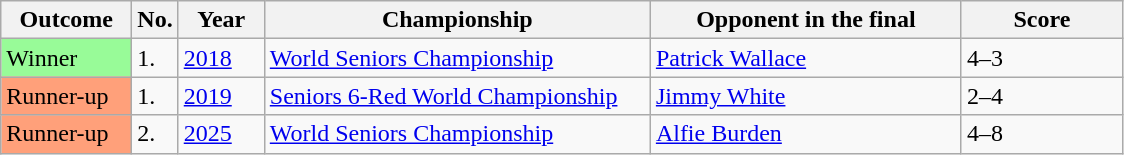<table class="wikitable sortable">
<tr>
<th style="width:80px;">Outcome</th>
<th style="width:20px;">No.</th>
<th style="width:50px;">Year</th>
<th style="width:250px;">Championship</th>
<th style="width:200px;">Opponent in the final</th>
<th style="width:100px;">Score</th>
</tr>
<tr>
<td style="background:#98FB98">Winner</td>
<td>1.</td>
<td><a href='#'>2018</a></td>
<td><a href='#'>World Seniors Championship</a></td>
<td> <a href='#'>Patrick Wallace</a></td>
<td>4–3</td>
</tr>
<tr>
<td style="background:#ffa07a;">Runner-up</td>
<td>1.</td>
<td><a href='#'>2019</a></td>
<td><a href='#'>Seniors 6-Red World Championship</a></td>
<td> <a href='#'>Jimmy White</a></td>
<td>2–4</td>
</tr>
<tr>
<td style="background:#ffa07a;">Runner-up</td>
<td>2.</td>
<td><a href='#'>2025</a></td>
<td><a href='#'>World Seniors Championship</a></td>
<td> <a href='#'>Alfie Burden</a></td>
<td>4–8</td>
</tr>
</table>
